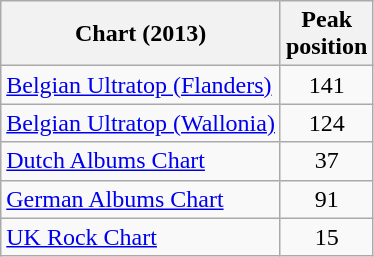<table class="wikitable sortable plainrowheaders" style="text-align:center;">
<tr>
<th scope="col">Chart (2013)</th>
<th scope="col">Peak<br>position</th>
</tr>
<tr>
<td align="left"><a href='#'>Belgian Ultratop (Flanders)</a></td>
<td style="text-align:center;">141</td>
</tr>
<tr>
<td align="left"><a href='#'>Belgian Ultratop (Wallonia)</a></td>
<td style="text-align:center;">124</td>
</tr>
<tr>
<td align="left"><a href='#'>Dutch Albums Chart</a></td>
<td style="text-align:center;">37</td>
</tr>
<tr>
<td align="left"><a href='#'>German Albums Chart</a></td>
<td style="text-align:center;">91</td>
</tr>
<tr>
<td align="left"><a href='#'>UK Rock Chart</a></td>
<td style="text-align:center;">15</td>
</tr>
</table>
